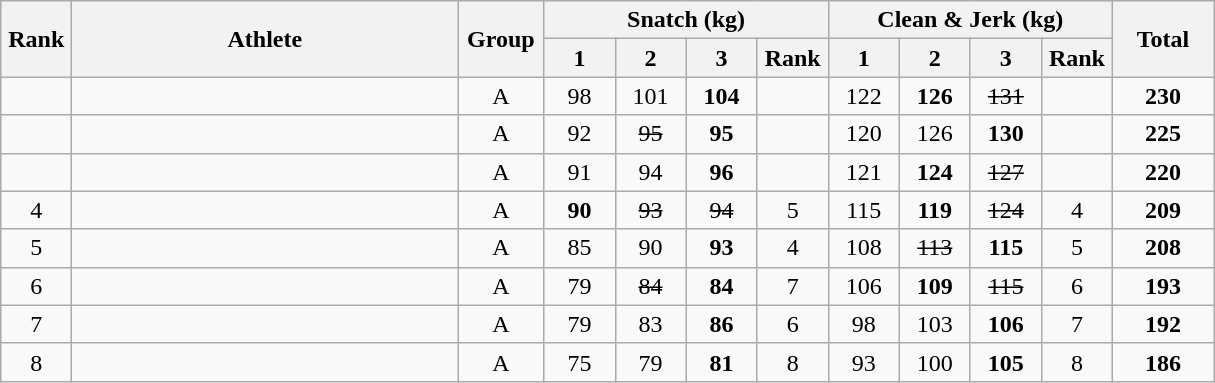<table class = "wikitable" style="text-align:center;">
<tr>
<th rowspan=2 width=40>Rank</th>
<th rowspan=2 width=250>Athlete</th>
<th rowspan=2 width=50>Group</th>
<th colspan=4>Snatch (kg)</th>
<th colspan=4>Clean & Jerk (kg)</th>
<th rowspan=2 width=60>Total</th>
</tr>
<tr>
<th width=40>1</th>
<th width=40>2</th>
<th width=40>3</th>
<th width=40>Rank</th>
<th width=40>1</th>
<th width=40>2</th>
<th width=40>3</th>
<th width=40>Rank</th>
</tr>
<tr>
<td></td>
<td align=left></td>
<td>A</td>
<td>98</td>
<td>101</td>
<td><strong>104</strong></td>
<td></td>
<td>122</td>
<td><strong>126</strong></td>
<td><s>131</s></td>
<td></td>
<td><strong>230</strong></td>
</tr>
<tr>
<td></td>
<td align=left></td>
<td>A</td>
<td>92</td>
<td><s>95</s></td>
<td><strong>95</strong></td>
<td></td>
<td>120</td>
<td>126</td>
<td><strong>130</strong></td>
<td></td>
<td><strong>225</strong></td>
</tr>
<tr>
<td></td>
<td align=left></td>
<td>A</td>
<td>91</td>
<td>94</td>
<td><strong>96</strong></td>
<td></td>
<td>121</td>
<td><strong>124</strong></td>
<td><s>127</s></td>
<td></td>
<td><strong>220</strong></td>
</tr>
<tr>
<td>4</td>
<td align=left></td>
<td>A</td>
<td><strong>90</strong></td>
<td><s>93</s></td>
<td><s>94</s></td>
<td>5</td>
<td>115</td>
<td><strong>119</strong></td>
<td><s>124</s></td>
<td>4</td>
<td><strong>209</strong></td>
</tr>
<tr>
<td>5</td>
<td align=left></td>
<td>A</td>
<td>85</td>
<td>90</td>
<td><strong>93</strong></td>
<td>4</td>
<td>108</td>
<td><s>113</s></td>
<td><strong>115</strong></td>
<td>5</td>
<td><strong>208</strong></td>
</tr>
<tr>
<td>6</td>
<td align=left></td>
<td>A</td>
<td>79</td>
<td><s>84</s></td>
<td><strong>84</strong></td>
<td>7</td>
<td>106</td>
<td><strong>109</strong></td>
<td><s>115</s></td>
<td>6</td>
<td><strong>193</strong></td>
</tr>
<tr>
<td>7</td>
<td align=left></td>
<td>A</td>
<td>79</td>
<td>83</td>
<td><strong>86</strong></td>
<td>6</td>
<td>98</td>
<td>103</td>
<td><strong>106</strong></td>
<td>7</td>
<td><strong>192</strong></td>
</tr>
<tr>
<td>8</td>
<td align=left></td>
<td>A</td>
<td>75</td>
<td>79</td>
<td><strong>81</strong></td>
<td>8</td>
<td>93</td>
<td>100</td>
<td><strong>105</strong></td>
<td>8</td>
<td><strong>186</strong></td>
</tr>
</table>
